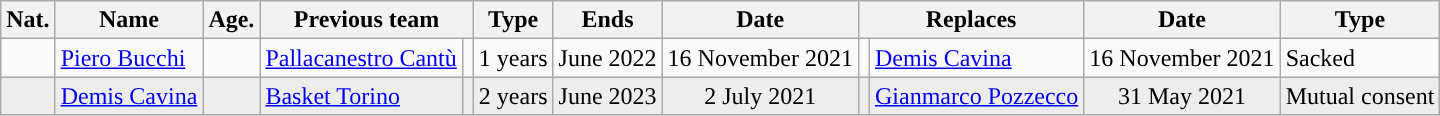<table class="wikitable sortable">
<tr>
<th>Nat.</th>
<th>Name</th>
<th>Age.</th>
<th colspan=2>Previous team</th>
<th>Type</th>
<th>Ends</th>
<th>Date</th>
<th colspan=2>Replaces</th>
<th>Date</th>
<th>Type</th>
</tr>
<tr>
<td style="text-align:center"></td>
<td><a href='#'>Piero Bucchi</a></td>
<td style="text-align:center"></td>
<td><a href='#'>Pallacanestro Cantù</a></td>
<td style="text-align:center"></td>
<td style="text-align:center">1 years</td>
<td>June 2022</td>
<td style="text-align:center">16 November 2021</td>
<td style="text-align:center"></td>
<td><a href='#'>Demis Cavina</a></td>
<td style="text-align:center">16 November 2021</td>
<td>Sacked</td>
</tr>
<tr style="background-color: #ededed;">
<td style="text-align:center"></td>
<td><a href='#'>Demis Cavina</a></td>
<td style="text-align:center"></td>
<td><a href='#'>Basket Torino</a></td>
<td style="text-align:center"></td>
<td style="text-align:center">2 years</td>
<td>June 2023</td>
<td style="text-align:center">2 July 2021</td>
<td style="text-align:center"></td>
<td><a href='#'>Gianmarco Pozzecco</a></td>
<td style="text-align:center">31 May 2021</td>
<td>Mutual consent</td>
</tr>
</table>
